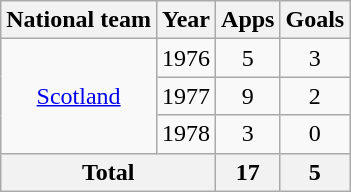<table class="wikitable" style="text-align: center;">
<tr>
<th>National team</th>
<th>Year</th>
<th>Apps</th>
<th>Goals</th>
</tr>
<tr>
<td rowspan="3"><a href='#'>Scotland</a></td>
<td>1976</td>
<td>5</td>
<td>3</td>
</tr>
<tr>
<td>1977</td>
<td>9</td>
<td>2</td>
</tr>
<tr>
<td>1978</td>
<td>3</td>
<td>0</td>
</tr>
<tr>
<th colspan="2">Total</th>
<th>17</th>
<th>5</th>
</tr>
</table>
